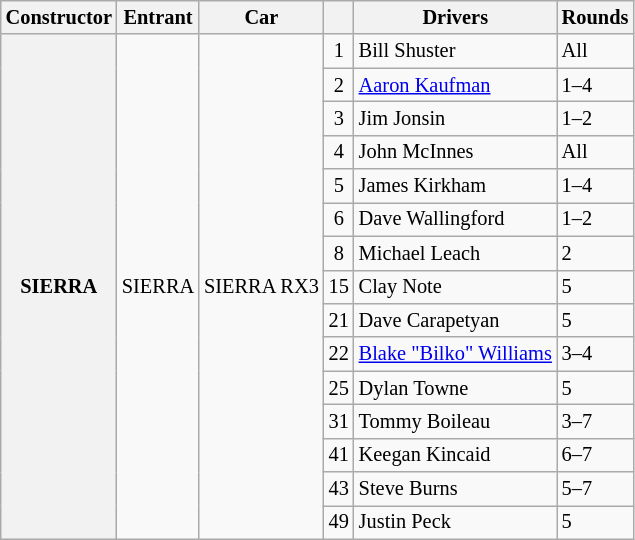<table class="wikitable" style="font-size:85%;">
<tr>
<th>Constructor</th>
<th>Entrant</th>
<th>Car</th>
<th></th>
<th>Drivers</th>
<th>Rounds</th>
</tr>
<tr>
<th rowspan="15">SIERRA</th>
<td rowspan="15"> SIERRA</td>
<td rowspan="15">SIERRA RX3</td>
<td align=center>1</td>
<td> Bill Shuster</td>
<td>All</td>
</tr>
<tr>
<td align=center>2</td>
<td> <a href='#'>Aaron Kaufman</a></td>
<td>1–4</td>
</tr>
<tr>
<td align=center>3</td>
<td> Jim Jonsin</td>
<td>1–2</td>
</tr>
<tr>
<td align=center>4</td>
<td> John McInnes</td>
<td>All</td>
</tr>
<tr>
<td align=center>5</td>
<td> James Kirkham</td>
<td>1–4</td>
</tr>
<tr>
<td align=center>6</td>
<td> Dave Wallingford</td>
<td>1–2</td>
</tr>
<tr>
<td align=center>8</td>
<td> Michael Leach</td>
<td>2</td>
</tr>
<tr>
<td align=center>15</td>
<td> Clay Note</td>
<td>5</td>
</tr>
<tr>
<td align=center>21</td>
<td> Dave Carapetyan</td>
<td>5</td>
</tr>
<tr>
<td align=center>22</td>
<td> <a href='#'>Blake "Bilko" Williams</a></td>
<td>3–4</td>
</tr>
<tr>
<td align=center>25</td>
<td> Dylan Towne</td>
<td>5</td>
</tr>
<tr>
<td align=center>31</td>
<td> Tommy Boileau</td>
<td>3–7</td>
</tr>
<tr>
<td align=center>41</td>
<td> Keegan Kincaid</td>
<td>6–7</td>
</tr>
<tr>
<td align="center">43</td>
<td> Steve Burns</td>
<td>5–7</td>
</tr>
<tr>
<td align=center>49</td>
<td> Justin Peck</td>
<td>5</td>
</tr>
</table>
